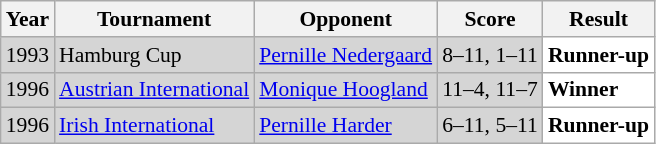<table class="sortable wikitable" style="font-size:90%;">
<tr>
<th>Year</th>
<th>Tournament</th>
<th>Opponent</th>
<th>Score</th>
<th>Result</th>
</tr>
<tr style="background:#D5D5D5">
<td align="center">1993</td>
<td align="left">Hamburg Cup</td>
<td align="left"> <a href='#'>Pernille Nedergaard</a></td>
<td align="left">8–11, 1–11</td>
<td style="text-align:left; background:white"> <strong>Runner-up</strong></td>
</tr>
<tr style="background:#D5D5D5">
<td align="center">1996</td>
<td align="left"><a href='#'>Austrian International</a></td>
<td align="left"> <a href='#'>Monique Hoogland</a></td>
<td align="left">11–4, 11–7</td>
<td style="text-align:left; background:white"> <strong>Winner</strong></td>
</tr>
<tr style="background:#D5D5D5">
<td align="center">1996</td>
<td align="left"><a href='#'>Irish International</a></td>
<td align="left"> <a href='#'>Pernille Harder</a></td>
<td align="left">6–11, 5–11</td>
<td style="text-align:left; background:white"> <strong>Runner-up</strong></td>
</tr>
</table>
